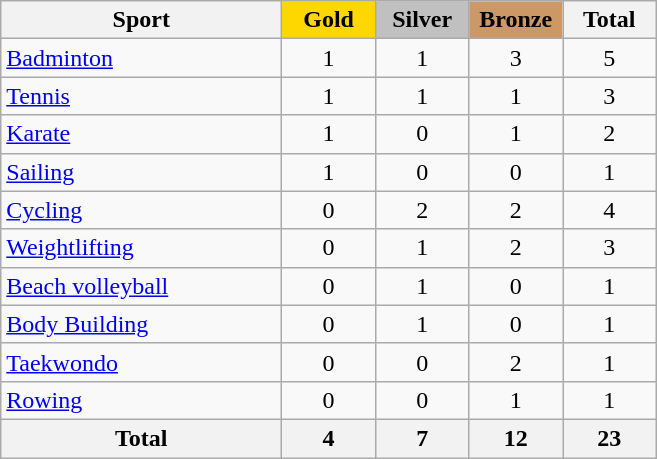<table class="wikitable sortable" style="text-align:center">
<tr>
<th width=180>Sport</th>
<th scope="col" style="background:gold; width:55px;">Gold</th>
<th scope="col" style="background:silver; width:55px;">Silver</th>
<th scope="col" style="background:#cc9966; width:55px;">Bronze</th>
<th width=55>Total</th>
</tr>
<tr>
<td align=left><a href='#'>Badminton</a></td>
<td>1</td>
<td>1</td>
<td>3</td>
<td>5</td>
</tr>
<tr>
<td align=left><a href='#'>Tennis</a></td>
<td>1</td>
<td>1</td>
<td>1</td>
<td>3</td>
</tr>
<tr>
<td align=left><a href='#'>Karate</a></td>
<td>1</td>
<td>0</td>
<td>1</td>
<td>2</td>
</tr>
<tr>
<td align=left><a href='#'>Sailing</a></td>
<td>1</td>
<td>0</td>
<td>0</td>
<td>1</td>
</tr>
<tr>
<td align=left><a href='#'>Cycling</a></td>
<td>0</td>
<td>2</td>
<td>2</td>
<td>4</td>
</tr>
<tr>
<td align=left><a href='#'>Weightlifting</a></td>
<td>0</td>
<td>1</td>
<td>2</td>
<td>3</td>
</tr>
<tr>
<td align=left><a href='#'>Beach volleyball</a></td>
<td>0</td>
<td>1</td>
<td>0</td>
<td>1</td>
</tr>
<tr>
<td align=left><a href='#'>Body Building</a></td>
<td>0</td>
<td>1</td>
<td>0</td>
<td>1</td>
</tr>
<tr>
<td align=left><a href='#'>Taekwondo</a></td>
<td>0</td>
<td>0</td>
<td>2</td>
<td>1</td>
</tr>
<tr>
<td align=left><a href='#'>Rowing</a></td>
<td>0</td>
<td>0</td>
<td>1</td>
<td>1</td>
</tr>
<tr class="sortbottom">
<th>Total</th>
<th>4</th>
<th>7</th>
<th>12</th>
<th>23</th>
</tr>
</table>
